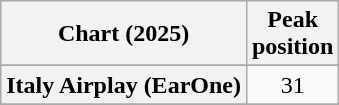<table class="wikitable sortable plainrowheaders" style="text-align:center;">
<tr>
<th scope="col">Chart (2025)</th>
<th scope="col">Peak<br>position</th>
</tr>
<tr>
</tr>
<tr>
<th scope="row">Italy Airplay (EarOne)</th>
<td>31</td>
</tr>
<tr>
</tr>
<tr>
</tr>
</table>
